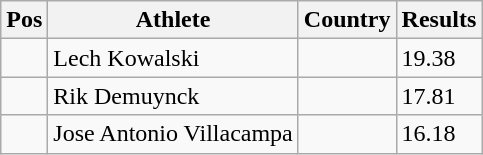<table class="wikitable">
<tr>
<th>Pos</th>
<th>Athlete</th>
<th>Country</th>
<th>Results</th>
</tr>
<tr>
<td align="center"></td>
<td>Lech Kowalski</td>
<td></td>
<td>19.38</td>
</tr>
<tr>
<td align="center"></td>
<td>Rik Demuynck</td>
<td></td>
<td>17.81</td>
</tr>
<tr>
<td align="center"></td>
<td>Jose Antonio Villacampa</td>
<td></td>
<td>16.18</td>
</tr>
</table>
